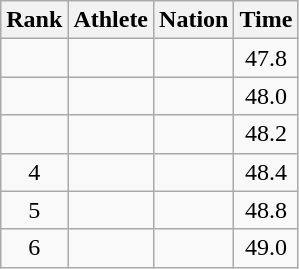<table class="wikitable sortable" style="text-align:center">
<tr>
<th>Rank</th>
<th>Athlete</th>
<th>Nation</th>
<th>Time</th>
</tr>
<tr>
<td></td>
<td align=left></td>
<td align=left></td>
<td>47.8</td>
</tr>
<tr>
<td></td>
<td align=left></td>
<td align=left></td>
<td>48.0</td>
</tr>
<tr>
<td></td>
<td align=left></td>
<td align=left></td>
<td>48.2</td>
</tr>
<tr>
<td>4</td>
<td align=left></td>
<td align=left></td>
<td>48.4</td>
</tr>
<tr>
<td>5</td>
<td align=left></td>
<td align=left></td>
<td>48.8</td>
</tr>
<tr>
<td>6</td>
<td align=left></td>
<td align=left></td>
<td>49.0</td>
</tr>
</table>
